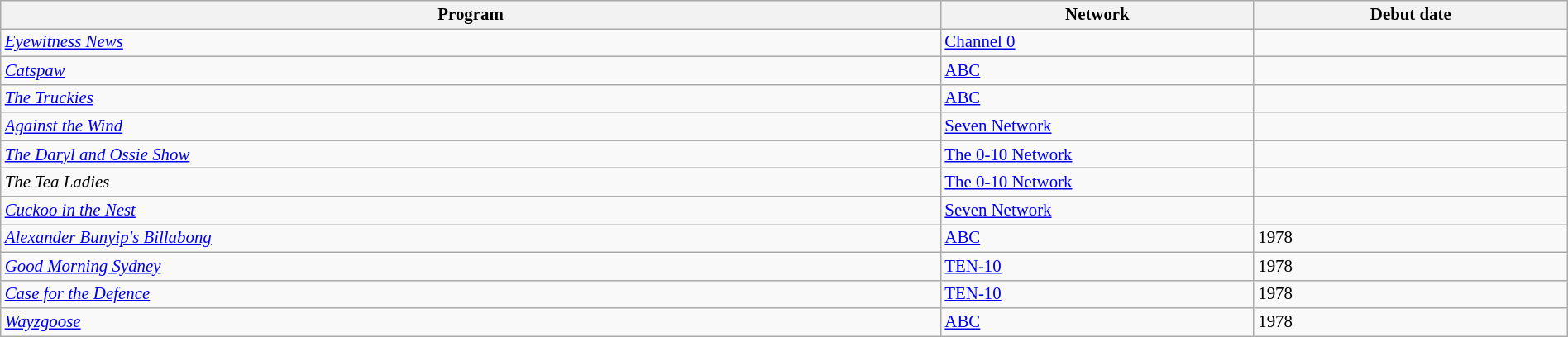<table class="wikitable sortable" width="100%" style="font-size:87%;">
<tr bgcolor="#efefef">
<th width=60%>Program</th>
<th width=20%>Network</th>
<th width=20%>Debut date</th>
</tr>
<tr>
<td><em><a href='#'>Eyewitness News</a></em></td>
<td><a href='#'>Channel 0</a></td>
<td></td>
</tr>
<tr>
<td><em><a href='#'>Catspaw</a></em></td>
<td><a href='#'>ABC</a></td>
<td></td>
</tr>
<tr>
<td><em><a href='#'>The Truckies</a></em></td>
<td><a href='#'>ABC</a></td>
<td></td>
</tr>
<tr>
<td><em><a href='#'>Against the Wind</a></em></td>
<td><a href='#'>Seven Network</a></td>
<td></td>
</tr>
<tr>
<td><em><a href='#'>The Daryl and Ossie Show</a></em></td>
<td><a href='#'>The 0-10 Network</a></td>
<td></td>
</tr>
<tr>
<td><em>The Tea Ladies</em></td>
<td><a href='#'>The 0-10 Network</a></td>
<td></td>
</tr>
<tr>
<td><em><a href='#'>Cuckoo in the Nest</a></em></td>
<td><a href='#'>Seven Network</a></td>
<td></td>
</tr>
<tr>
<td><em><a href='#'>Alexander Bunyip's Billabong</a></em></td>
<td><a href='#'>ABC</a></td>
<td>1978</td>
</tr>
<tr>
<td><em><a href='#'>Good Morning Sydney</a></em></td>
<td><a href='#'>TEN-10</a></td>
<td>1978</td>
</tr>
<tr>
<td><em><a href='#'>Case for the Defence</a></em></td>
<td><a href='#'>TEN-10</a></td>
<td>1978</td>
</tr>
<tr>
<td><em><a href='#'>Wayzgoose</a></em></td>
<td><a href='#'>ABC</a></td>
<td>1978</td>
</tr>
</table>
